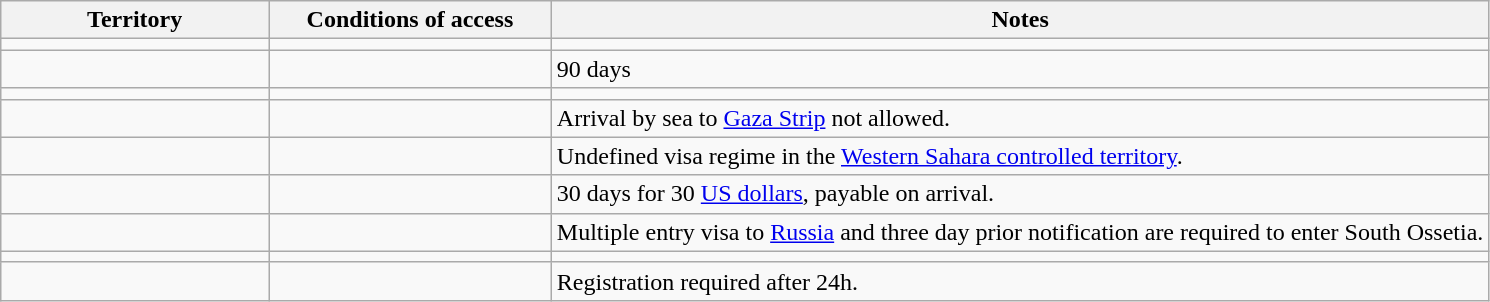<table class="wikitable" style="text-align: left; table-layout: fixed;">
<tr>
<th width="18%">Territory</th>
<th width="19%">Conditions of access</th>
<th>Notes</th>
</tr>
<tr>
<td></td>
<td></td>
<td></td>
</tr>
<tr>
<td></td>
<td></td>
<td>90 days</td>
</tr>
<tr>
<td></td>
<td></td>
<td></td>
</tr>
<tr>
<td></td>
<td></td>
<td>Arrival by sea to <a href='#'>Gaza Strip</a> not allowed.</td>
</tr>
<tr>
<td></td>
<td></td>
<td>Undefined visa regime in the <a href='#'>Western Sahara controlled territory</a>.</td>
</tr>
<tr>
<td></td>
<td></td>
<td>30 days for 30 <a href='#'>US dollars</a>, payable on arrival.</td>
</tr>
<tr>
<td></td>
<td></td>
<td>Multiple entry visa to <a href='#'>Russia</a> and three day prior notification are required to enter South Ossetia.</td>
</tr>
<tr>
<td></td>
<td></td>
<td></td>
</tr>
<tr>
<td></td>
<td></td>
<td>Registration required after 24h.</td>
</tr>
</table>
